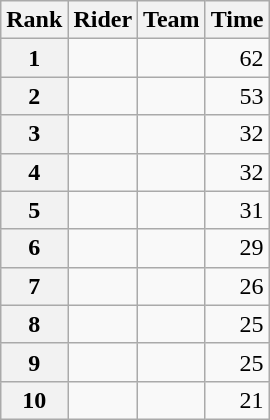<table class="wikitable" margin-bottom:0;">
<tr>
<th scope="col">Rank</th>
<th scope="col">Rider</th>
<th scope="col">Team</th>
<th scope="col">Time</th>
</tr>
<tr>
<th scope="row">1</th>
<td> </td>
<td></td>
<td align="right">62</td>
</tr>
<tr>
<th scope="row">2</th>
<td></td>
<td></td>
<td align="right">53</td>
</tr>
<tr>
<th scope="row">3</th>
<td></td>
<td></td>
<td align="right">32</td>
</tr>
<tr>
<th scope="row">4</th>
<td> </td>
<td></td>
<td align="right">32</td>
</tr>
<tr>
<th scope="row">5</th>
<td></td>
<td></td>
<td align="right">31</td>
</tr>
<tr>
<th scope="row">6</th>
<td></td>
<td></td>
<td align="right">29</td>
</tr>
<tr>
<th scope="row">7</th>
<td></td>
<td></td>
<td align="right">26</td>
</tr>
<tr>
<th scope="row">8</th>
<td></td>
<td></td>
<td align="right">25</td>
</tr>
<tr>
<th scope="row">9</th>
<td></td>
<td></td>
<td align="right">25</td>
</tr>
<tr>
<th scope="row">10</th>
<td></td>
<td></td>
<td align="right">21</td>
</tr>
</table>
